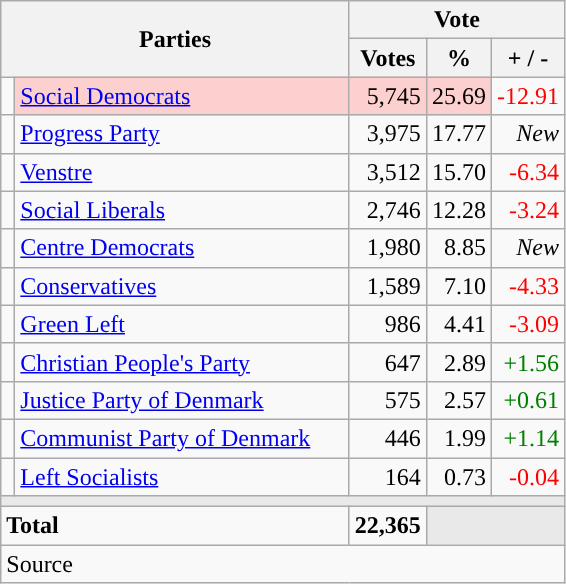<table class="wikitable" style="text-align:right;">
<tr>
<th style="text-align:centre;" rowspan="2" colspan="2" width="225">Parties</th>
<th colspan="3">Vote</th>
</tr>
<tr>
<th width="15">Votes</th>
<th width="15">%</th>
<th width="15">+ / -</th>
</tr>
<tr>
<td width="2" style="color:inherit;background:"></td>
<td bgcolor=#fbd0ce  align="left"><a href='#'>Social Democrats</a></td>
<td bgcolor=#fbd0ce>5,745</td>
<td bgcolor=#fbd0ce>25.69</td>
<td style=color:red;>-12.91</td>
</tr>
<tr>
<td width="2" style="color:inherit;background:"></td>
<td align="left"><a href='#'>Progress Party</a></td>
<td>3,975</td>
<td>17.77</td>
<td><em>New</em></td>
</tr>
<tr>
<td width="2" style="color:inherit;background:"></td>
<td align="left"><a href='#'>Venstre</a></td>
<td>3,512</td>
<td>15.70</td>
<td style=color:red;>-6.34</td>
</tr>
<tr>
<td width="2" style="color:inherit;background:"></td>
<td align="left"><a href='#'>Social Liberals</a></td>
<td>2,746</td>
<td>12.28</td>
<td style=color:red;>-3.24</td>
</tr>
<tr>
<td width="2" style="color:inherit;background:"></td>
<td align="left"><a href='#'>Centre Democrats</a></td>
<td>1,980</td>
<td>8.85</td>
<td><em>New</em></td>
</tr>
<tr>
<td width="2" style="color:inherit;background:"></td>
<td align="left"><a href='#'>Conservatives</a></td>
<td>1,589</td>
<td>7.10</td>
<td style=color:red;>-4.33</td>
</tr>
<tr>
<td width="2" style="color:inherit;background:"></td>
<td align="left"><a href='#'>Green Left</a></td>
<td>986</td>
<td>4.41</td>
<td style=color:red;>-3.09</td>
</tr>
<tr>
<td width="2" style="color:inherit;background:"></td>
<td align="left"><a href='#'>Christian People's Party</a></td>
<td>647</td>
<td>2.89</td>
<td style=color:green;>+1.56</td>
</tr>
<tr>
<td width="2" style="color:inherit;background:"></td>
<td align="left"><a href='#'>Justice Party of Denmark</a></td>
<td>575</td>
<td>2.57</td>
<td style=color:green;>+0.61</td>
</tr>
<tr>
<td width="2" style="color:inherit;background:"></td>
<td align="left"><a href='#'>Communist Party of Denmark</a></td>
<td>446</td>
<td>1.99</td>
<td style=color:green;>+1.14</td>
</tr>
<tr>
<td width="2" style="color:inherit;background:"></td>
<td align="left"><a href='#'>Left Socialists</a></td>
<td>164</td>
<td>0.73</td>
<td style=color:red;>-0.04</td>
</tr>
<tr>
<td colspan="7" bgcolor="#E9E9E9"></td>
</tr>
<tr>
<td align="left" colspan="2"><strong>Total</strong></td>
<td><strong>22,365</strong></td>
<td bgcolor="#E9E9E9" colspan="2"></td>
</tr>
<tr>
<td align="left" colspan="6">Source</td>
</tr>
</table>
